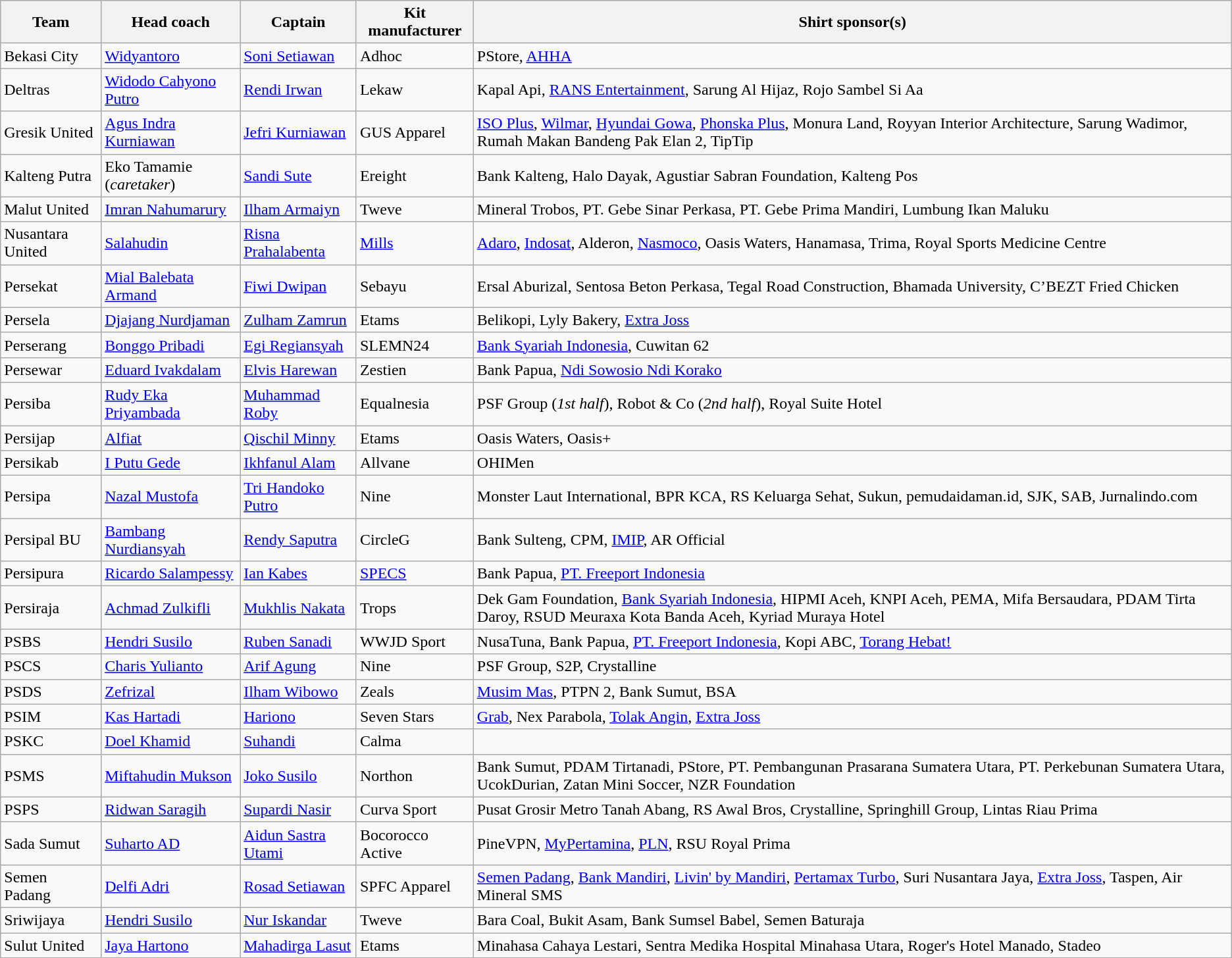<table class="wikitable sortable">
<tr>
<th>Team</th>
<th>Head coach</th>
<th>Captain</th>
<th class="nowrap">Kit manufacturer</th>
<th class=unsortable>Shirt sponsor(s)</th>
</tr>
<tr>
<td class="nowrap">Bekasi City</td>
<td class="nowrap"> <a href='#'>Widyantoro</a></td>
<td class="nowrap"> <a href='#'>Soni Setiawan</a></td>
<td class="nowrap"> Adhoc</td>
<td>PStore, <a href='#'>AHHA</a></td>
</tr>
<tr>
<td class="nowrap">Deltras</td>
<td class="nowrap"> <a href='#'>Widodo Cahyono Putro</a></td>
<td class="nowrap"> <a href='#'>Rendi Irwan</a></td>
<td class="nowrap"> Lekaw</td>
<td>Kapal Api, <a href='#'>RANS Entertainment</a>, Sarung Al Hijaz, Rojo Sambel Si Aa</td>
</tr>
<tr>
<td class="nowrap">Gresik United</td>
<td class="nowrap"> <a href='#'>Agus Indra Kurniawan</a></td>
<td class="nowrap"> <a href='#'>Jefri Kurniawan</a></td>
<td class="nowrap"> GUS Apparel</td>
<td><a href='#'>ISO Plus</a>, <a href='#'>Wilmar</a>, <a href='#'>Hyundai Gowa</a>, <a href='#'>Phonska Plus</a>, Monura Land, Royyan Interior Architecture, Sarung Wadimor, Rumah Makan Bandeng Pak Elan 2, TipTip</td>
</tr>
<tr>
<td class="nowrap">Kalteng Putra</td>
<td class="nowrap"> Eko Tamamie (<em>caretaker</em>)</td>
<td class="nowrap"> <a href='#'>Sandi Sute</a></td>
<td class="nowrap"> Ereight</td>
<td>Bank Kalteng, Halo Dayak, Agustiar Sabran Foundation, Kalteng Pos</td>
</tr>
<tr>
<td class="nowrap">Malut United</td>
<td class="nowrap"> <a href='#'>Imran Nahumarury</a></td>
<td class =“nowrap”> <a href='#'>Ilham Armaiyn</a></td>
<td class="nowrap"> Tweve</td>
<td>Mineral Trobos, PT. Gebe Sinar Perkasa, PT. Gebe Prima Mandiri, Lumbung Ikan Maluku</td>
</tr>
<tr>
<td class="nowrap">Nusantara United</td>
<td class="nowrap"> <a href='#'>Salahudin</a></td>
<td class="nowrap"> <a href='#'>Risna Prahalabenta</a></td>
<td class="nowrap"> <a href='#'>Mills</a></td>
<td><a href='#'>Adaro</a>, <a href='#'>Indosat</a>, Alderon, <a href='#'>Nasmoco</a>, Oasis Waters, Hanamasa, Trima, Royal Sports Medicine Centre</td>
</tr>
<tr>
<td class="nowrap">Persekat</td>
<td class="nowrap"> <a href='#'>Mial Balebata Armand</a></td>
<td class="nowrap"> <a href='#'>Fiwi Dwipan</a></td>
<td class="nowrap"> Sebayu</td>
<td>Ersal Aburizal, Sentosa Beton Perkasa, Tegal Road Construction, Bhamada University, C’BEZT Fried Chicken</td>
</tr>
<tr>
<td class="nowrap">Persela</td>
<td class="nowrap"> <a href='#'>Djajang Nurdjaman</a></td>
<td class="nowrap"> <a href='#'>Zulham Zamrun</a></td>
<td class="nowrap"> Etams</td>
<td>Belikopi, Lyly Bakery, <a href='#'>Extra Joss</a></td>
</tr>
<tr>
<td class="nowrap">Perserang</td>
<td class="nowrap"> <a href='#'>Bonggo Pribadi</a></td>
<td class="nowrap"> <a href='#'>Egi Regiansyah</a></td>
<td class="nowrap"> SLEMN24</td>
<td><a href='#'>Bank Syariah Indonesia</a>, Cuwitan 62</td>
</tr>
<tr>
<td class="nowrap">Persewar</td>
<td class="nowrap"> <a href='#'>Eduard Ivakdalam</a></td>
<td class="nowrap"> <a href='#'>Elvis Harewan</a></td>
<td class="nowrap"> Zestien</td>
<td>Bank Papua, <a href='#'>Ndi Sowosio Ndi Korako</a></td>
</tr>
<tr>
<td class="nowrap">Persiba</td>
<td class="nowrap"> <a href='#'>Rudy Eka Priyambada</a></td>
<td class="nowrap"> <a href='#'>Muhammad Roby</a></td>
<td class="nowrap"> Equalnesia</td>
<td>PSF Group (<em>1st half</em>), Robot & Co (<em>2nd half</em>), Royal Suite Hotel</td>
</tr>
<tr>
<td class="nowrap">Persijap</td>
<td class="nowrap"> <a href='#'>Alfiat</a></td>
<td class="nowrap"> <a href='#'>Qischil Minny</a></td>
<td class="nowrap"> Etams</td>
<td>Oasis Waters, Oasis+</td>
</tr>
<tr>
<td class="nowrap">Persikab</td>
<td class="nowrap"> <a href='#'>I Putu Gede</a></td>
<td class="nowrap"> <a href='#'>Ikhfanul Alam</a></td>
<td class="nowrap"> Allvane</td>
<td>OHIMen</td>
</tr>
<tr>
<td class="nowrap">Persipa</td>
<td class="nowrap"> <a href='#'>Nazal Mustofa</a></td>
<td class="nowrap"> <a href='#'>Tri Handoko Putro</a></td>
<td class="nowrap"> Nine</td>
<td>Monster Laut International, BPR KCA, RS Keluarga Sehat, Sukun, pemudaidaman.id, SJK, SAB, Jurnalindo.com</td>
</tr>
<tr>
<td class="nowrap">Persipal BU</td>
<td class="nowrap"> <a href='#'>Bambang Nurdiansyah</a></td>
<td class="nowrap"> <a href='#'>Rendy Saputra</a></td>
<td class="nowrap"> CircleG</td>
<td>Bank Sulteng, CPM, <a href='#'>IMIP</a>, AR Official</td>
</tr>
<tr>
<td class="nowrap">Persipura</td>
<td class="nowrap"> <a href='#'>Ricardo Salampessy</a></td>
<td class="nowrap"> <a href='#'>Ian Kabes</a></td>
<td class="nowrap"> <a href='#'>SPECS</a></td>
<td>Bank Papua, <a href='#'>PT. Freeport Indonesia</a></td>
</tr>
<tr>
<td class="nowrap">Persiraja</td>
<td class="nowrap"> <a href='#'>Achmad Zulkifli</a></td>
<td class="nowrap"> <a href='#'>Mukhlis Nakata</a></td>
<td class="nowrap"> Trops</td>
<td>Dek Gam Foundation, <a href='#'>Bank Syariah Indonesia</a>, HIPMI Aceh, KNPI Aceh, PEMA, Mifa Bersaudara, PDAM Tirta Daroy, RSUD Meuraxa Kota Banda Aceh, Kyriad Muraya Hotel</td>
</tr>
<tr>
<td class="nowrap">PSBS</td>
<td class="nowrap"> <a href='#'>Hendri Susilo</a></td>
<td class="nowrap"> <a href='#'>Ruben Sanadi</a></td>
<td class="nowrap"> WWJD Sport</td>
<td>NusaTuna, Bank Papua, <a href='#'>PT. Freeport Indonesia</a>, Kopi ABC, <a href='#'>Torang Hebat!</a></td>
</tr>
<tr>
<td class="nowrap">PSCS</td>
<td class="nowrap"> <a href='#'>Charis Yulianto</a></td>
<td class="nowrap"> <a href='#'>Arif Agung</a></td>
<td class="nowrap"> Nine</td>
<td>PSF Group, S2P, Crystalline</td>
</tr>
<tr>
<td class="nowrap">PSDS</td>
<td class="nowrap"> <a href='#'>Zefrizal</a></td>
<td class="nowrap"> <a href='#'>Ilham Wibowo</a></td>
<td class="nowrap"> Zeals</td>
<td><a href='#'>Musim Mas</a>, PTPN 2, Bank Sumut, BSA</td>
</tr>
<tr>
<td class="nowrap">PSIM</td>
<td class="nowrap"> <a href='#'>Kas Hartadi</a></td>
<td class="nowrap"> <a href='#'>Hariono</a></td>
<td class="nowrap"> Seven Stars</td>
<td><a href='#'>Grab</a>, Nex Parabola, <a href='#'>Tolak Angin</a>, <a href='#'>Extra Joss</a></td>
</tr>
<tr>
<td class="nowrap">PSKC</td>
<td class="nowrap"> <a href='#'>Doel Khamid</a></td>
<td class="nowrap"> <a href='#'>Suhandi</a></td>
<td class="nowrap"> Calma</td>
<td class="nowrap"></td>
</tr>
<tr>
<td class="nowrap">PSMS</td>
<td class="nowrap"> <a href='#'>Miftahudin Mukson</a></td>
<td class="nowrap"> <a href='#'>Joko Susilo</a></td>
<td class="nowrap"> Northon</td>
<td>Bank Sumut, PDAM Tirtanadi, PStore, PT. Pembangunan Prasarana Sumatera Utara, PT. Perkebunan Sumatera Utara, UcokDurian, Zatan Mini Soccer, NZR Foundation</td>
</tr>
<tr>
<td class="nowrap">PSPS</td>
<td class="nowrap"> <a href='#'>Ridwan Saragih</a></td>
<td class="nowrap"> <a href='#'>Supardi Nasir</a></td>
<td class="nowrap"> Curva Sport</td>
<td>Pusat Grosir Metro Tanah Abang, RS Awal Bros, Crystalline, Springhill Group, Lintas Riau Prima</td>
</tr>
<tr>
<td class="nowrap">Sada Sumut</td>
<td class="nowrap"> <a href='#'>Suharto AD</a></td>
<td class="nowrap"> <a href='#'>Aidun Sastra Utami</a></td>
<td class="nowrap"> Bocorocco Active</td>
<td>PineVPN, <a href='#'>MyPertamina</a>, <a href='#'>PLN</a>, RSU Royal Prima</td>
</tr>
<tr>
<td class="nowrap">Semen Padang</td>
<td class="nowrap"> <a href='#'>Delfi Adri</a></td>
<td class="nowrap"> <a href='#'>Rosad Setiawan</a></td>
<td class="nowrap"> SPFC Apparel</td>
<td><a href='#'>Semen Padang</a>, <a href='#'>Bank Mandiri</a>, <a href='#'>Livin' by Mandiri</a>, <a href='#'>Pertamax Turbo</a>, Suri Nusantara Jaya, <a href='#'>Extra Joss</a>, Taspen, Air Mineral SMS</td>
</tr>
<tr>
<td class="nowrap">Sriwijaya</td>
<td class="nowrap"> <a href='#'>Hendri Susilo</a></td>
<td class="nowrap"> <a href='#'>Nur Iskandar</a></td>
<td class="nowrap"> Tweve</td>
<td>Bara Coal, Bukit Asam, Bank Sumsel Babel, Semen Baturaja</td>
</tr>
<tr>
<td class="nowrap">Sulut United</td>
<td class="nowrap"> <a href='#'>Jaya Hartono</a></td>
<td class="nowrap"> <a href='#'>Mahadirga Lasut</a></td>
<td class="nowrap"> Etams</td>
<td>Minahasa Cahaya Lestari, Sentra Medika Hospital Minahasa Utara, Roger's Hotel Manado, Stadeo</td>
</tr>
</table>
